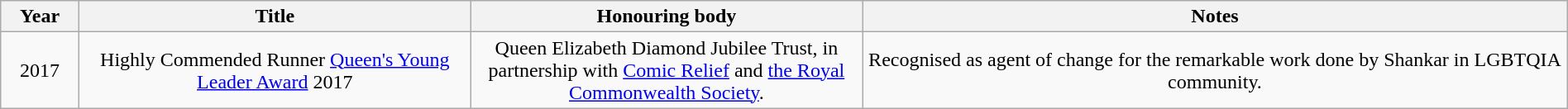<table class="wikitable" style="width:100%;">
<tr>
<th width=5%>Year</th>
<th style="width:25%;">Title</th>
<th style="width:25%;">Honouring body</th>
<th style="width:45%;">Notes</th>
</tr>
<tr style="text-align:center;">
<td>2017</td>
<td>Highly Commended Runner <a href='#'>Queen's Young Leader Award</a> 2017 </td>
<td>Queen Elizabeth Diamond Jubilee Trust, in partnership with <a href='#'>Comic Relief</a> and <a href='#'>the Royal Commonwealth Society</a>.</td>
<td>Recognised as agent of change for the remarkable work done by Shankar in LGBTQIA community.</td>
</tr>
</table>
